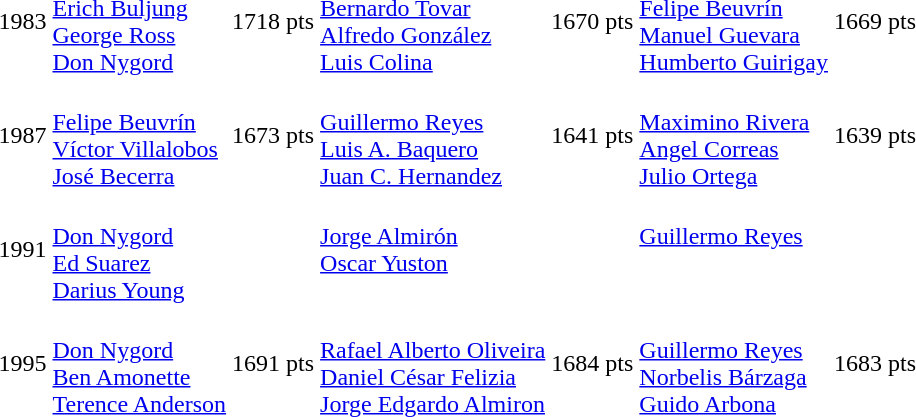<table>
<tr>
<td>1983</td>
<td><br><a href='#'>Erich Buljung</a><br><a href='#'>George Ross</a><br><a href='#'>Don Nygord</a></td>
<td>1718 pts</td>
<td><br><a href='#'>Bernardo Tovar</a><br><a href='#'>Alfredo González</a><br><a href='#'>Luis Colina</a></td>
<td>1670 pts</td>
<td><br><a href='#'>Felipe Beuvrín</a><br><a href='#'>Manuel Guevara</a><br><a href='#'>Humberto Guirigay</a></td>
<td>1669 pts</td>
</tr>
<tr>
<td>1987</td>
<td><br><a href='#'>Felipe Beuvrín</a><br><a href='#'>Víctor Villalobos</a><br><a href='#'>José Becerra</a></td>
<td>1673 pts</td>
<td><br><a href='#'>Guillermo Reyes</a><br><a href='#'>Luis A. Baquero</a><br><a href='#'>Juan C. Hernandez</a></td>
<td>1641 pts</td>
<td><br><a href='#'>Maximino Rivera</a><br><a href='#'>Angel Correas</a><br><a href='#'>Julio Ortega</a></td>
<td>1639 pts</td>
</tr>
<tr>
<td>1991</td>
<td><br><a href='#'>Don Nygord</a><br><a href='#'>Ed Suarez</a><br><a href='#'>Darius Young</a></td>
<td></td>
<td style="vertical-align:top;"><br><a href='#'>Jorge Almirón</a><br><a href='#'>Oscar Yuston</a></td>
<td></td>
<td style="vertical-align:top;"><br><a href='#'>Guillermo Reyes</a></td>
<td></td>
</tr>
<tr>
<td>1995</td>
<td><br><a href='#'>Don Nygord</a><br><a href='#'>Ben Amonette</a><br><a href='#'>Terence Anderson</a></td>
<td>1691 pts</td>
<td><br><a href='#'>Rafael Alberto Oliveira</a><br><a href='#'>Daniel César Felizia</a><br><a href='#'>Jorge Edgardo Almiron</a></td>
<td>1684 pts</td>
<td><br><a href='#'>Guillermo Reyes</a><br><a href='#'>Norbelis Bárzaga</a><br><a href='#'>Guido Arbona</a></td>
<td>1683 pts</td>
</tr>
</table>
